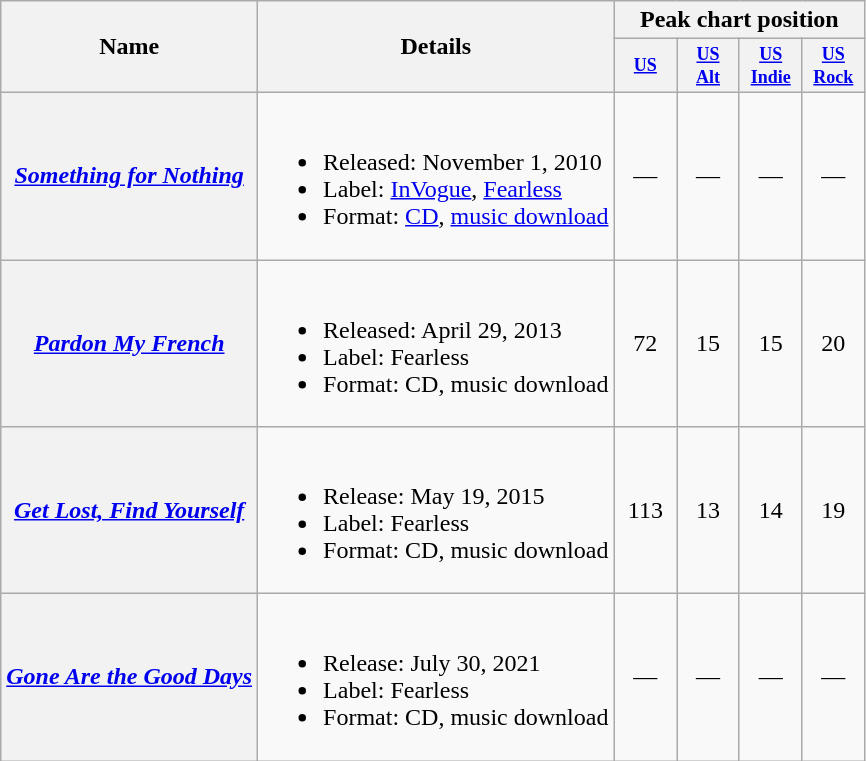<table class="wikitable plainrowheaders">
<tr>
<th rowspan=2>Name</th>
<th rowspan=2>Details</th>
<th colspan=4>Peak chart position</th>
</tr>
<tr>
<th style="width:3em;font-size:75%"><a href='#'>US</a></th>
<th style="width:3em;font-size:75%"><a href='#'>US<br>Alt</a></th>
<th style="width:3em;font-size:75%"><a href='#'>US<br>Indie</a></th>
<th style="width:3em;font-size:75%"><a href='#'>US<br>Rock</a></th>
</tr>
<tr>
<th scope="row"><em><a href='#'>Something for Nothing</a></em></th>
<td><br><ul><li>Released: November 1, 2010</li><li>Label: <a href='#'>InVogue</a>, <a href='#'>Fearless</a></li><li>Format: <a href='#'>CD</a>, <a href='#'>music download</a></li></ul></td>
<td style="text-align:center">—</td>
<td style="text-align:center">—</td>
<td style="text-align:center">—</td>
<td style="text-align:center">—</td>
</tr>
<tr>
<th scope="row"><em><a href='#'>Pardon My French</a></em></th>
<td><br><ul><li>Released: April 29, 2013</li><li>Label: Fearless</li><li>Format: CD, music download</li></ul></td>
<td style="text-align:center">72</td>
<td style="text-align:center">15</td>
<td style="text-align:center">15</td>
<td style="text-align:center">20</td>
</tr>
<tr>
<th scope="row"><em><a href='#'>Get Lost, Find Yourself</a></em></th>
<td><br><ul><li>Release: May 19, 2015</li><li>Label: Fearless</li><li>Format: CD, music download</li></ul></td>
<td style="text-align:center">113</td>
<td style="text-align:center">13</td>
<td style="text-align:center">14</td>
<td style="text-align:center">19</td>
</tr>
<tr>
<th scope="row"><em><a href='#'>Gone Are the Good Days</a></em></th>
<td><br><ul><li>Release: July 30, 2021</li><li>Label: Fearless</li><li>Format: CD, music download</li></ul></td>
<td style="text-align:center">—</td>
<td style="text-align:center">—</td>
<td style="text-align:center">—</td>
<td style="text-align:center">—</td>
</tr>
</table>
